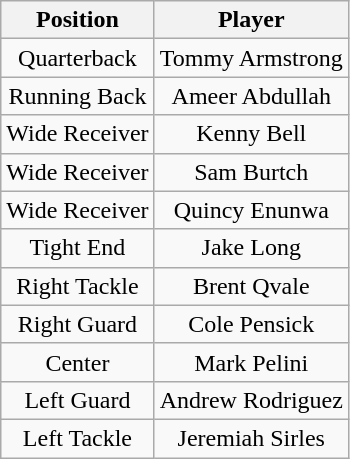<table class="wikitable" style="text-align: center;">
<tr>
<th>Position</th>
<th>Player</th>
</tr>
<tr>
<td>Quarterback</td>
<td>Tommy Armstrong</td>
</tr>
<tr>
<td>Running Back</td>
<td>Ameer Abdullah</td>
</tr>
<tr>
<td>Wide Receiver</td>
<td>Kenny Bell</td>
</tr>
<tr>
<td>Wide Receiver</td>
<td>Sam Burtch</td>
</tr>
<tr>
<td>Wide Receiver</td>
<td>Quincy Enunwa</td>
</tr>
<tr>
<td>Tight End</td>
<td>Jake Long</td>
</tr>
<tr>
<td>Right Tackle</td>
<td>Brent Qvale</td>
</tr>
<tr>
<td>Right Guard</td>
<td>Cole Pensick</td>
</tr>
<tr>
<td>Center</td>
<td>Mark Pelini</td>
</tr>
<tr>
<td>Left Guard</td>
<td>Andrew Rodriguez</td>
</tr>
<tr>
<td>Left Tackle</td>
<td>Jeremiah Sirles</td>
</tr>
</table>
